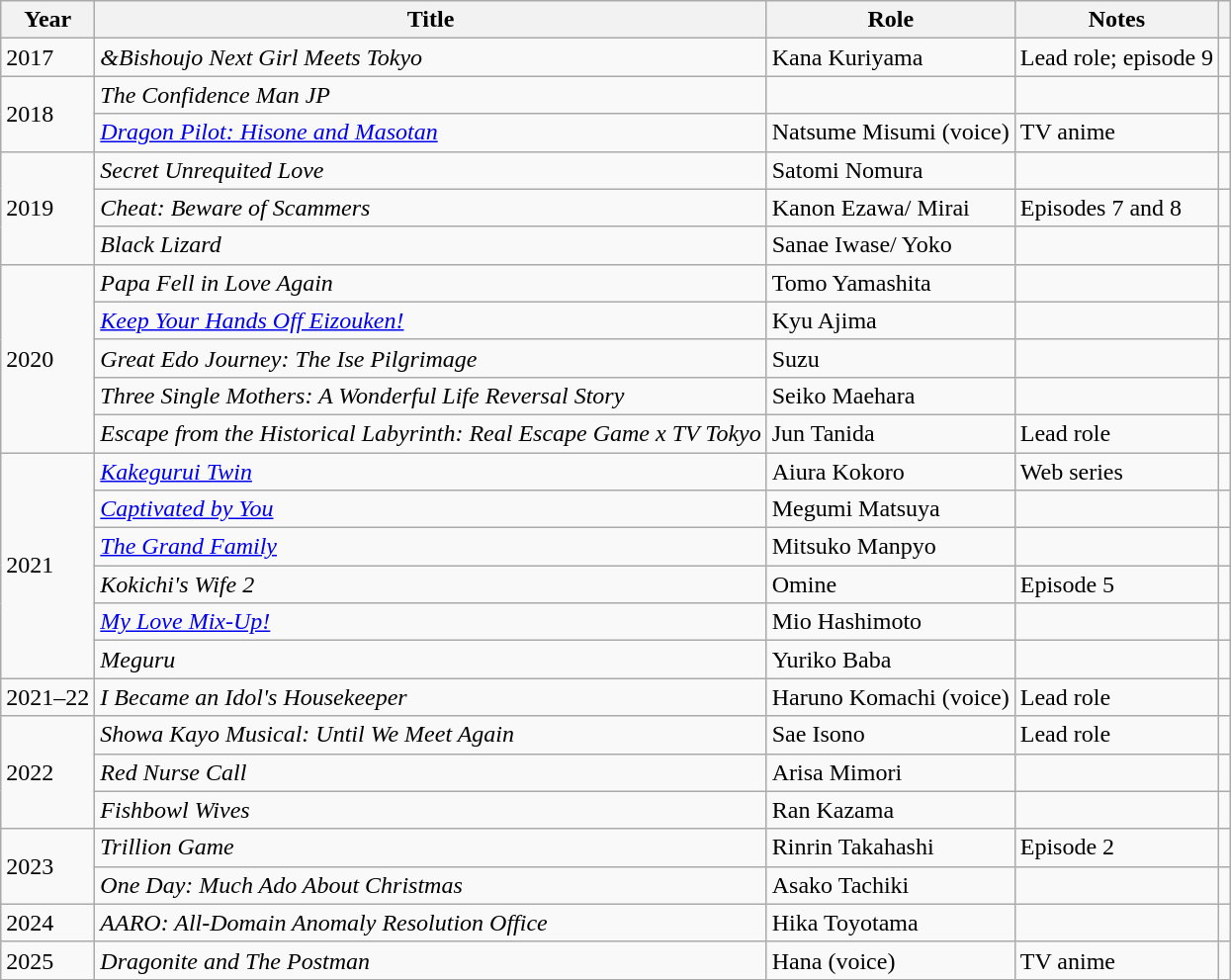<table class="wikitable plainrowheaders sortable">
<tr>
<th>Year</th>
<th>Title</th>
<th>Role</th>
<th class="unsortable">Notes</th>
<th class="unsortable"></th>
</tr>
<tr>
<td>2017</td>
<td><em>&Bishoujo Next Girl Meets Tokyo</em></td>
<td>Kana Kuriyama</td>
<td>Lead role; episode 9</td>
<td></td>
</tr>
<tr>
<td rowspan="2">2018</td>
<td><em>The Confidence Man JP</em></td>
<td></td>
<td></td>
<td></td>
</tr>
<tr>
<td><em><a href='#'>Dragon Pilot: Hisone and Masotan</a></em></td>
<td>Natsume Misumi (voice)</td>
<td>TV anime</td>
<td></td>
</tr>
<tr>
<td rowspan="3">2019</td>
<td><em>Secret Unrequited Love</em></td>
<td>Satomi Nomura</td>
<td></td>
<td></td>
</tr>
<tr>
<td><em>Cheat: Beware of Scammers</em></td>
<td>Kanon Ezawa/ Mirai</td>
<td>Episodes 7 and 8</td>
<td></td>
</tr>
<tr>
<td><em>Black Lizard</em></td>
<td>Sanae Iwase/ Yoko</td>
<td></td>
<td></td>
</tr>
<tr>
<td rowspan="5">2020</td>
<td><em>Papa Fell in Love Again</em></td>
<td>Tomo Yamashita</td>
<td></td>
<td></td>
</tr>
<tr>
<td><em><a href='#'>Keep Your Hands Off Eizouken!</a></em></td>
<td>Kyu Ajima</td>
<td></td>
<td></td>
</tr>
<tr>
<td><em>Great Edo Journey: The Ise Pilgrimage</em></td>
<td>Suzu</td>
<td></td>
<td></td>
</tr>
<tr>
<td><em>Three Single Mothers: A Wonderful Life Reversal Story</em></td>
<td>Seiko Maehara</td>
<td></td>
<td></td>
</tr>
<tr>
<td><em>Escape from the Historical Labyrinth: Real Escape Game x TV Tokyo</em></td>
<td>Jun Tanida</td>
<td>Lead role</td>
<td></td>
</tr>
<tr>
<td rowspan="6">2021</td>
<td><em><a href='#'>Kakegurui Twin</a></em></td>
<td>Aiura Kokoro</td>
<td>Web series</td>
<td></td>
</tr>
<tr>
<td><em><a href='#'>Captivated by You</a></em></td>
<td>Megumi Matsuya</td>
<td></td>
<td></td>
</tr>
<tr>
<td><em><a href='#'>The Grand Family</a></em></td>
<td>Mitsuko Manpyo</td>
<td></td>
<td></td>
</tr>
<tr>
<td><em>Kokichi's</em> <em>Wife 2</em></td>
<td>Omine</td>
<td>Episode 5</td>
<td></td>
</tr>
<tr>
<td><em><a href='#'>My Love Mix-Up!</a></em></td>
<td>Mio Hashimoto</td>
<td></td>
<td></td>
</tr>
<tr>
<td><em>Meguru</em></td>
<td>Yuriko Baba</td>
<td></td>
<td></td>
</tr>
<tr>
<td>2021–22</td>
<td><em>I Became an Idol's Housekeeper</em></td>
<td>Haruno Komachi (voice)</td>
<td>Lead role</td>
<td></td>
</tr>
<tr>
<td rowspan="3">2022</td>
<td><em>Showa Kayo Musical: Until We Meet Again</em></td>
<td>Sae Isono</td>
<td>Lead role</td>
<td></td>
</tr>
<tr>
<td><em>Red Nurse Call</em></td>
<td>Arisa Mimori</td>
<td></td>
<td></td>
</tr>
<tr>
<td><em>Fishbowl Wives</em></td>
<td>Ran Kazama</td>
<td></td>
<td></td>
</tr>
<tr>
<td rowspan="2">2023</td>
<td><em>Trillion Game</em></td>
<td>Rinrin Takahashi</td>
<td>Episode 2</td>
<td></td>
</tr>
<tr>
<td><em>One Day: Much Ado About Christmas</em></td>
<td>Asako Tachiki</td>
<td></td>
<td></td>
</tr>
<tr>
<td>2024</td>
<td><em>AARO: All-Domain Anomaly Resolution Office</em></td>
<td>Hika Toyotama</td>
<td></td>
<td></td>
</tr>
<tr>
<td>2025</td>
<td><em>Dragonite and The Postman</em></td>
<td>Hana (voice)</td>
<td>TV anime</td>
<td></td>
</tr>
</table>
